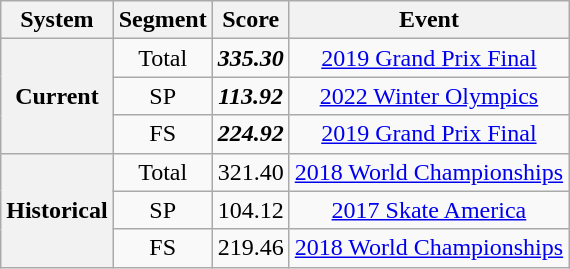<table class="wikitable plainrowheaders" style="text-align:center">
<tr>
<th scope=col>System</th>
<th scope=col>Segment</th>
<th scope=col>Score</th>
<th scope=col>Event</th>
</tr>
<tr>
<th scope=row rowspan=3>Current</th>
<td>Total</td>
<td><strong><em>335.30</em></strong></td>
<td><a href='#'>2019 Grand Prix Final</a></td>
</tr>
<tr>
<td>SP</td>
<td><strong><em>113.92</em></strong></td>
<td><a href='#'>2022 Winter Olympics</a></td>
</tr>
<tr>
<td>FS</td>
<td><strong><em>224.92</em></strong></td>
<td><a href='#'>2019 Grand Prix Final</a></td>
</tr>
<tr>
<th scope=row rowspan=3>Historical</th>
<td>Total</td>
<td>321.40</td>
<td><a href='#'>2018 World Championships</a></td>
</tr>
<tr>
<td>SP</td>
<td>104.12</td>
<td><a href='#'>2017 Skate America</a></td>
</tr>
<tr>
<td>FS</td>
<td>219.46</td>
<td><a href='#'>2018 World Championships</a></td>
</tr>
</table>
